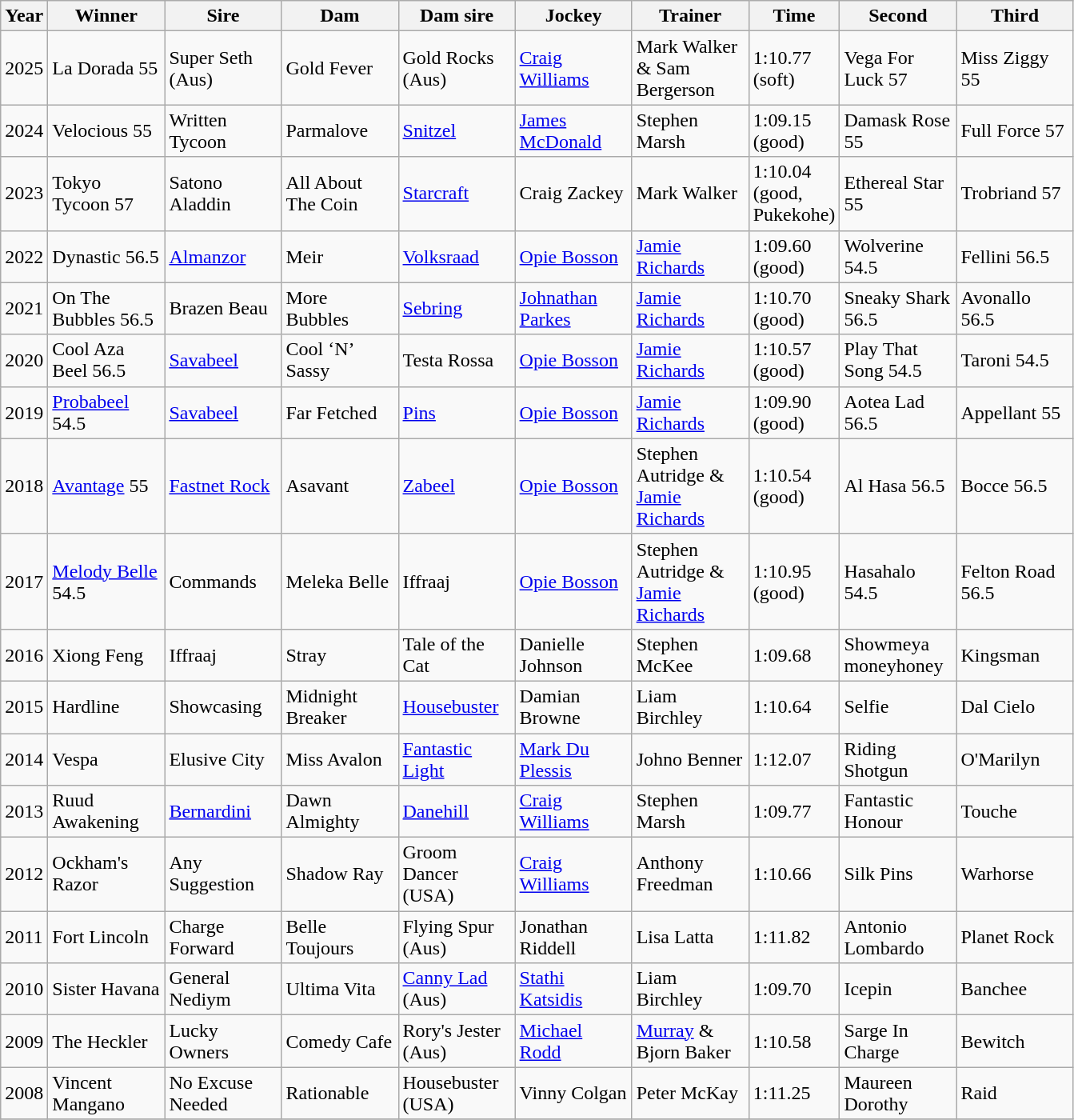<table class="wikitable sortable">
<tr>
<th width="30px">Year<br></th>
<th width="90px">Winner<br></th>
<th width="90px">Sire <br></th>
<th width="90px">Dam<br></th>
<th width="90px">Dam sire<br></th>
<th width="90px">Jockey<br></th>
<th width="90px">Trainer<br></th>
<th width="60px">Time<br></th>
<th width="90px">Second<br></th>
<th width="90px">Third<br></th>
</tr>
<tr>
<td>2025</td>
<td>La Dorada 55</td>
<td>Super Seth (Aus)</td>
<td>Gold Fever</td>
<td>Gold Rocks (Aus)</td>
<td><a href='#'>Craig Williams</a></td>
<td>Mark Walker & Sam Bergerson</td>
<td>1:10.77 (soft)</td>
<td>Vega For Luck 57</td>
<td>Miss Ziggy 55</td>
</tr>
<tr>
<td>2024 </td>
<td>Velocious 55</td>
<td>Written Tycoon</td>
<td>Parmalove</td>
<td><a href='#'>Snitzel</a></td>
<td><a href='#'>James McDonald</a></td>
<td>Stephen Marsh</td>
<td>1:09.15 (good)</td>
<td>Damask Rose 55</td>
<td>Full Force 57</td>
</tr>
<tr>
<td>2023 </td>
<td>Tokyo Tycoon 57</td>
<td>Satono Aladdin</td>
<td>All About The Coin</td>
<td><a href='#'>Starcraft</a></td>
<td>Craig Zackey</td>
<td>Mark Walker</td>
<td>1:10.04 (good, Pukekohe)</td>
<td>Ethereal Star 55</td>
<td>Trobriand 57</td>
</tr>
<tr>
<td>2022 </td>
<td>Dynastic 56.5</td>
<td><a href='#'>Almanzor</a></td>
<td>Meir</td>
<td><a href='#'>Volksraad</a></td>
<td><a href='#'>Opie Bosson</a></td>
<td><a href='#'>Jamie Richards</a></td>
<td>1:09.60 (good)</td>
<td>Wolverine 54.5</td>
<td>Fellini 56.5</td>
</tr>
<tr>
<td>2021 </td>
<td>On The Bubbles 56.5</td>
<td>Brazen Beau</td>
<td>More Bubbles</td>
<td><a href='#'>Sebring</a></td>
<td><a href='#'>Johnathan Parkes</a></td>
<td><a href='#'>Jamie Richards</a></td>
<td>1:10.70 (good)</td>
<td>Sneaky Shark 56.5</td>
<td>Avonallo 56.5</td>
</tr>
<tr>
<td>2020 </td>
<td>Cool Aza Beel 56.5</td>
<td><a href='#'>Savabeel</a></td>
<td>Cool ‘N’ Sassy</td>
<td>Testa Rossa</td>
<td><a href='#'>Opie Bosson</a></td>
<td><a href='#'>Jamie Richards</a></td>
<td>1:10.57 (good)</td>
<td>Play That Song 54.5</td>
<td>Taroni 54.5</td>
</tr>
<tr>
<td>2019 </td>
<td><a href='#'>Probabeel</a> 54.5</td>
<td><a href='#'>Savabeel</a></td>
<td>Far Fetched</td>
<td><a href='#'>Pins</a></td>
<td><a href='#'>Opie Bosson</a></td>
<td><a href='#'>Jamie Richards</a></td>
<td>1:09.90 (good)</td>
<td>Aotea Lad 56.5</td>
<td>Appellant 55</td>
</tr>
<tr>
<td>2018 </td>
<td><a href='#'>Avantage</a> 55</td>
<td><a href='#'>Fastnet Rock</a></td>
<td>Asavant</td>
<td><a href='#'>Zabeel</a></td>
<td><a href='#'>Opie Bosson</a></td>
<td>Stephen Autridge & <a href='#'>Jamie Richards</a></td>
<td>1:10.54 (good)</td>
<td>Al Hasa 56.5</td>
<td>Bocce 56.5</td>
</tr>
<tr>
<td>2017 </td>
<td><a href='#'>Melody Belle</a> 54.5</td>
<td>Commands</td>
<td>Meleka Belle</td>
<td>Iffraaj</td>
<td><a href='#'>Opie Bosson</a></td>
<td>Stephen Autridge & <a href='#'>Jamie Richards</a></td>
<td>1:10.95 (good)</td>
<td>Hasahalo 54.5</td>
<td>Felton Road 56.5</td>
</tr>
<tr>
<td>2016 </td>
<td>Xiong Feng</td>
<td>Iffraaj</td>
<td>Stray</td>
<td>Tale of the Cat</td>
<td>Danielle Johnson</td>
<td>Stephen McKee</td>
<td>1:09.68</td>
<td>Showmeya moneyhoney</td>
<td>Kingsman</td>
</tr>
<tr>
<td>2015 </td>
<td>Hardline</td>
<td>Showcasing</td>
<td>Midnight Breaker</td>
<td><a href='#'>Housebuster</a></td>
<td>Damian Browne</td>
<td>Liam Birchley</td>
<td>1:10.64</td>
<td>Selfie</td>
<td>Dal Cielo</td>
</tr>
<tr>
<td>2014 </td>
<td>Vespa</td>
<td>Elusive City</td>
<td>Miss Avalon</td>
<td><a href='#'>Fantastic Light</a></td>
<td><a href='#'>Mark Du Plessis</a></td>
<td>Johno Benner</td>
<td>1:12.07</td>
<td>Riding Shotgun</td>
<td>O'Marilyn</td>
</tr>
<tr>
<td>2013 </td>
<td>Ruud Awakening</td>
<td><a href='#'>Bernardini</a></td>
<td>Dawn Almighty</td>
<td><a href='#'>Danehill</a></td>
<td><a href='#'>Craig Williams</a></td>
<td>Stephen Marsh</td>
<td>1:09.77</td>
<td>Fantastic Honour</td>
<td>Touche</td>
</tr>
<tr>
<td>2012 </td>
<td>Ockham's Razor</td>
<td>Any Suggestion</td>
<td>Shadow Ray</td>
<td>Groom Dancer (USA)</td>
<td><a href='#'>Craig Williams</a></td>
<td>Anthony Freedman</td>
<td>1:10.66</td>
<td>Silk Pins</td>
<td>Warhorse</td>
</tr>
<tr>
<td>2011 </td>
<td>Fort Lincoln</td>
<td>Charge Forward</td>
<td>Belle Toujours</td>
<td>Flying Spur (Aus)</td>
<td>Jonathan Riddell</td>
<td>Lisa Latta</td>
<td>1:11.82</td>
<td>Antonio Lombardo</td>
<td>Planet Rock</td>
</tr>
<tr>
<td>2010 </td>
<td>Sister Havana</td>
<td>General Nediym</td>
<td>Ultima Vita</td>
<td><a href='#'>Canny Lad</a> (Aus)</td>
<td><a href='#'>Stathi Katsidis</a></td>
<td>Liam Birchley</td>
<td>1:09.70</td>
<td>Icepin</td>
<td>Banchee</td>
</tr>
<tr>
<td>2009 </td>
<td>The Heckler</td>
<td>Lucky Owners</td>
<td>Comedy Cafe</td>
<td>Rory's Jester (Aus)</td>
<td><a href='#'>Michael Rodd</a></td>
<td><a href='#'>Murray</a> & Bjorn Baker</td>
<td>1:10.58</td>
<td>Sarge In Charge</td>
<td>Bewitch</td>
</tr>
<tr>
<td>2008 </td>
<td>Vincent Mangano</td>
<td>No Excuse Needed</td>
<td>Rationable</td>
<td>Housebuster (USA)</td>
<td>Vinny Colgan</td>
<td>Peter McKay</td>
<td>1:11.25</td>
<td>Maureen Dorothy</td>
<td>Raid</td>
</tr>
<tr>
</tr>
</table>
